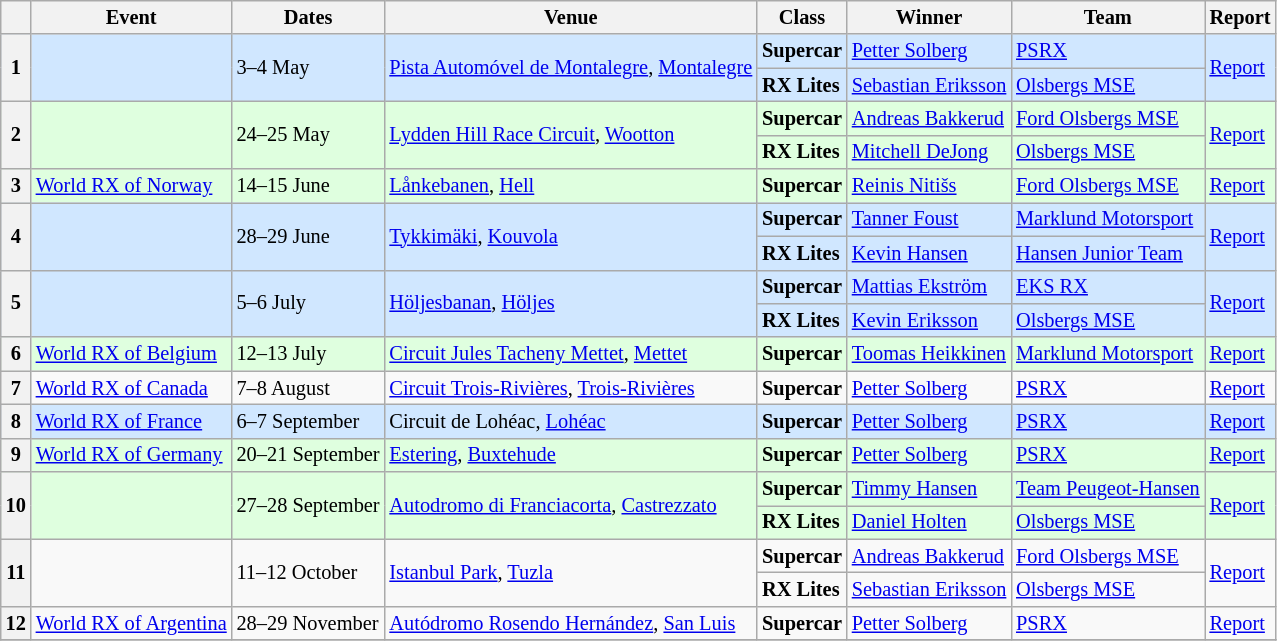<table class="wikitable" style="font-size:85%;">
<tr>
<th></th>
<th>Event</th>
<th>Dates</th>
<th>Venue</th>
<th>Class</th>
<th>Winner</th>
<th>Team</th>
<th>Report</th>
</tr>
<tr bgcolor=#D0E7FF>
<th rowspan=2>1</th>
<td rowspan=2 style="padding-right:24px"></td>
<td rowspan=2>3–4 May</td>
<td rowspan=2><a href='#'>Pista Automóvel de Montalegre</a>, <a href='#'>Montalegre</a></td>
<td><strong><span>Supercar</span></strong></td>
<td> <a href='#'>Petter Solberg</a></td>
<td> <a href='#'>PSRX</a></td>
<td rowspan=2><a href='#'>Report</a></td>
</tr>
<tr bgcolor=#D0E7FF>
<td><strong><span>RX Lites</span></strong></td>
<td> <a href='#'>Sebastian Eriksson</a></td>
<td> <a href='#'>Olsbergs MSE</a></td>
</tr>
<tr bgcolor=#DFFFDF>
<th rowspan=2>2</th>
<td rowspan=2 style="padding-right:24px"></td>
<td rowspan=2>24–25 May</td>
<td rowspan=2><a href='#'>Lydden Hill Race Circuit</a>, <a href='#'>Wootton</a></td>
<td><strong><span>Supercar</span></strong></td>
<td> <a href='#'>Andreas Bakkerud</a></td>
<td> <a href='#'>Ford Olsbergs MSE</a></td>
<td rowspan=2><a href='#'>Report</a></td>
</tr>
<tr bgcolor=#DFFFDF>
<td><strong><span>RX Lites</span></strong></td>
<td> <a href='#'>Mitchell DeJong</a></td>
<td> <a href='#'>Olsbergs MSE</a></td>
</tr>
<tr style="background:#DFFFDF;">
<th>3</th>
<td> <a href='#'>World RX of Norway</a></td>
<td>14–15 June</td>
<td><a href='#'>Lånkebanen</a>, <a href='#'>Hell</a></td>
<td><strong><span>Supercar</span></strong></td>
<td> <a href='#'>Reinis Nitišs</a></td>
<td> <a href='#'>Ford Olsbergs MSE</a></td>
<td><a href='#'>Report</a></td>
</tr>
<tr bgcolor=#D0E7FF>
<th rowspan=2>4</th>
<td rowspan=2 style="padding-right:24px"></td>
<td rowspan=2>28–29 June</td>
<td rowspan=2><a href='#'>Tykkimäki</a>, <a href='#'>Kouvola</a></td>
<td><strong><span>Supercar</span></strong></td>
<td> <a href='#'>Tanner Foust</a></td>
<td> <a href='#'>Marklund Motorsport</a></td>
<td rowspan=2><a href='#'>Report</a></td>
</tr>
<tr bgcolor=#D0E7FF>
<td><strong><span>RX Lites</span></strong></td>
<td> <a href='#'>Kevin Hansen</a></td>
<td> <a href='#'>Hansen Junior Team</a></td>
</tr>
<tr bgcolor=#D0E7FF>
<th rowspan=2>5</th>
<td rowspan=2 style="padding-right:24px"></td>
<td rowspan=2>5–6 July</td>
<td rowspan=2><a href='#'>Höljesbanan</a>, <a href='#'>Höljes</a></td>
<td><strong><span>Supercar</span></strong></td>
<td> <a href='#'>Mattias Ekström</a></td>
<td> <a href='#'>EKS RX</a></td>
<td rowspan=2><a href='#'>Report</a></td>
</tr>
<tr bgcolor=#D0E7FF>
<td><strong><span>RX Lites</span></strong></td>
<td> <a href='#'>Kevin Eriksson</a></td>
<td> <a href='#'>Olsbergs MSE</a></td>
</tr>
<tr style="background:#DFFFDF;">
<th>6</th>
<td> <a href='#'>World RX of Belgium</a></td>
<td>12–13 July</td>
<td><a href='#'>Circuit Jules Tacheny Mettet</a>, <a href='#'>Mettet</a></td>
<td><strong><span>Supercar</span></strong></td>
<td> <a href='#'>Toomas Heikkinen</a></td>
<td> <a href='#'>Marklund Motorsport</a></td>
<td><a href='#'>Report</a></td>
</tr>
<tr>
<th>7</th>
<td> <a href='#'>World RX of Canada</a></td>
<td>7–8 August</td>
<td><a href='#'>Circuit Trois-Rivières</a>, <a href='#'>Trois-Rivières</a></td>
<td><strong><span>Supercar</span></strong></td>
<td> <a href='#'>Petter Solberg</a></td>
<td> <a href='#'>PSRX</a></td>
<td><a href='#'>Report</a></td>
</tr>
<tr style="background:#D0E7FF;">
<th>8</th>
<td> <a href='#'>World RX of France</a></td>
<td>6–7 September</td>
<td>Circuit de Lohéac, <a href='#'>Lohéac</a></td>
<td><strong><span>Supercar</span></strong></td>
<td> <a href='#'>Petter Solberg</a></td>
<td> <a href='#'>PSRX</a></td>
<td><a href='#'>Report</a></td>
</tr>
<tr style="background:#DFFFDF;">
<th>9</th>
<td> <a href='#'>World RX of Germany</a></td>
<td>20–21 September</td>
<td><a href='#'>Estering</a>, <a href='#'>Buxtehude</a></td>
<td><strong><span>Supercar</span></strong></td>
<td> <a href='#'>Petter Solberg</a></td>
<td> <a href='#'>PSRX</a></td>
<td><a href='#'>Report</a></td>
</tr>
<tr bgcolor=#DFFFDF>
<th rowspan=2>10</th>
<td rowspan=2 style="padding-right:24px"></td>
<td rowspan=2>27–28 September</td>
<td rowspan=2><a href='#'>Autodromo di Franciacorta</a>, <a href='#'>Castrezzato</a></td>
<td><strong><span>Supercar</span></strong></td>
<td> <a href='#'>Timmy Hansen</a></td>
<td> <a href='#'>Team Peugeot-Hansen</a></td>
<td rowspan=2><a href='#'>Report</a></td>
</tr>
<tr bgcolor=#DFFFDF>
<td><strong><span>RX Lites</span></strong></td>
<td> <a href='#'>Daniel Holten</a></td>
<td> <a href='#'>Olsbergs MSE</a></td>
</tr>
<tr>
<th rowspan=2>11</th>
<td rowspan=2 style="padding-right:24px"></td>
<td rowspan=2>11–12 October</td>
<td rowspan=2><a href='#'>Istanbul Park</a>, <a href='#'>Tuzla</a></td>
<td><strong><span>Supercar</span></strong></td>
<td> <a href='#'>Andreas Bakkerud</a></td>
<td> <a href='#'>Ford Olsbergs MSE</a></td>
<td rowspan=2><a href='#'>Report</a></td>
</tr>
<tr>
<td><strong><span>RX Lites</span></strong></td>
<td> <a href='#'>Sebastian Eriksson</a></td>
<td> <a href='#'>Olsbergs MSE</a></td>
</tr>
<tr>
<th>12</th>
<td> <a href='#'>World RX of Argentina</a></td>
<td>28–29 November</td>
<td><a href='#'>Autódromo Rosendo Hernández</a>, <a href='#'>San Luis</a></td>
<td><strong><span>Supercar</span></strong></td>
<td> <a href='#'>Petter Solberg</a></td>
<td> <a href='#'>PSRX</a></td>
<td><a href='#'>Report</a></td>
</tr>
<tr>
</tr>
</table>
